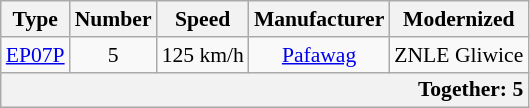<table class="wikitable sortable" style="text-align:center; font-size:90%;">
<tr>
<th>Type</th>
<th>Number</th>
<th>Speed</th>
<th>Manufacturer</th>
<th>Modernized</th>
</tr>
<tr>
<td><a href='#'>EP07P</a></td>
<td>5</td>
<td>125 km/h</td>
<td><a href='#'>Pafawag</a></td>
<td>ZNLE Gliwice</td>
</tr>
<tr class="sortbottom">
<th colspan="5" style="text-align:right"><strong>Together: 5</strong></th>
</tr>
</table>
